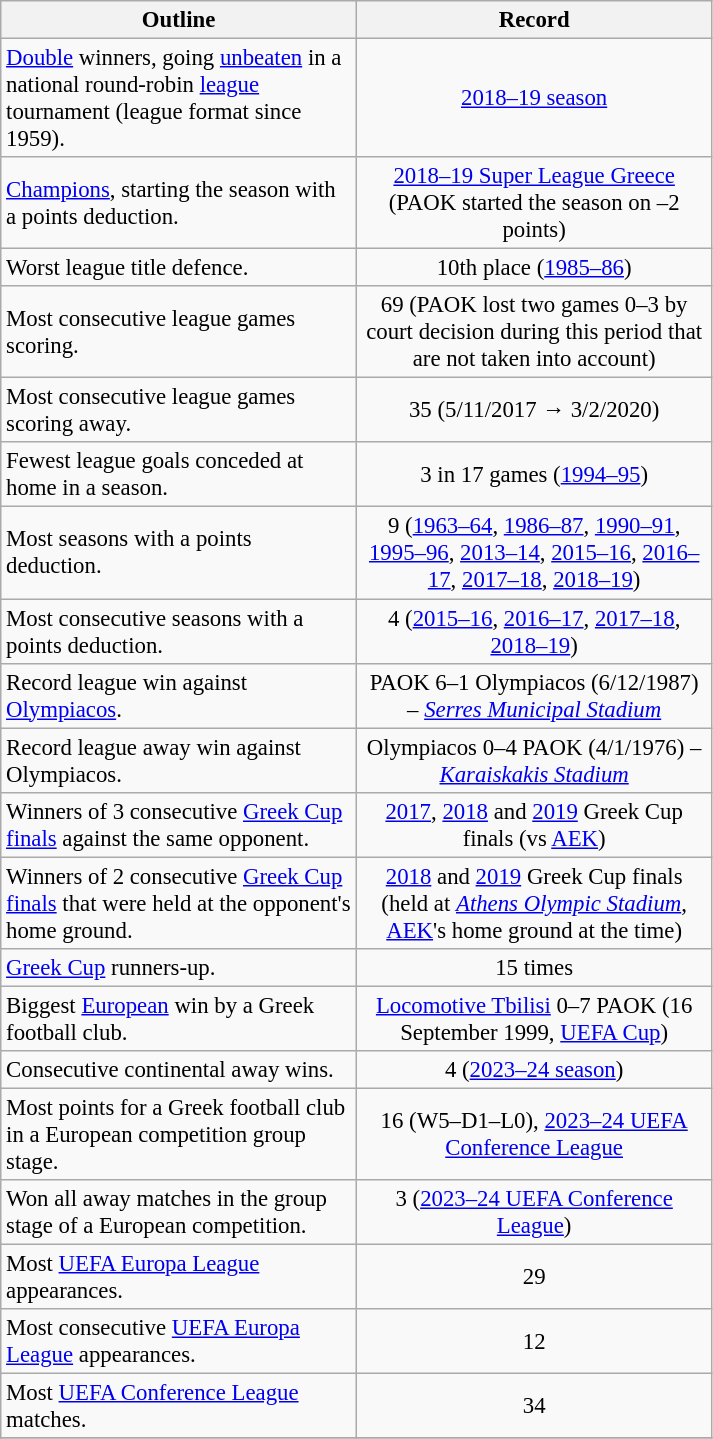<table class="wikitable" style="text-align: center; font-size:95%">
<tr>
<th width="230">Outline</th>
<th width="230">Record</th>
</tr>
<tr>
<td align="left"><a href='#'>Double</a> winners, going <a href='#'>unbeaten</a> in a national round-robin <a href='#'>league</a> tournament (league format since 1959).</td>
<td><a href='#'>2018–19 season</a></td>
</tr>
<tr>
<td align="left"><a href='#'>Champions</a>, starting the season with a points deduction.</td>
<td><a href='#'>2018–19 Super League Greece</a> (PAOK started the season on –2 points)</td>
</tr>
<tr>
<td align="left">Worst league title defence.</td>
<td>10th place (<a href='#'>1985–86</a>)</td>
</tr>
<tr>
<td align="left">Most consecutive league games scoring.</td>
<td>69 (PAOK lost two games 0–3 by court decision during this period that are not taken into account)</td>
</tr>
<tr>
<td align="left">Most consecutive league games scoring away.</td>
<td>35 (5/11/2017 → 3/2/2020)</td>
</tr>
<tr>
<td align="left">Fewest league goals conceded at home in a season.</td>
<td>3 in 17 games (<a href='#'>1994–95</a>)</td>
</tr>
<tr>
<td align="left">Most seasons with a points deduction.</td>
<td>9 (<a href='#'>1963–64</a>, <a href='#'>1986–87</a>, <a href='#'>1990–91</a>, <a href='#'>1995–96</a>, <a href='#'>2013–14</a>, <a href='#'>2015–16</a>, <a href='#'>2016–17</a>, <a href='#'>2017–18</a>, <a href='#'>2018–19</a>)</td>
</tr>
<tr>
<td align="left">Most consecutive seasons with a points deduction.</td>
<td>4 (<a href='#'>2015–16</a>, <a href='#'>2016–17</a>, <a href='#'>2017–18</a>, <a href='#'>2018–19</a>)</td>
</tr>
<tr>
<td align="left">Record league win against <a href='#'>Olympiacos</a>.</td>
<td>PAOK 6–1 Olympiacos (6/12/1987) – <em><a href='#'>Serres Municipal Stadium</a></em></td>
</tr>
<tr>
<td align="left">Record league away win against Olympiacos.</td>
<td>Olympiacos 0–4 PAOK (4/1/1976) – <em><a href='#'>Karaiskakis Stadium</a></em></td>
</tr>
<tr>
<td align="left">Winners of 3 consecutive <a href='#'>Greek Cup</a> <a href='#'>finals</a> against the same opponent.</td>
<td><a href='#'>2017</a>, <a href='#'>2018</a> and <a href='#'>2019</a> Greek Cup finals (vs <a href='#'>AEK</a>)</td>
</tr>
<tr>
<td align="left">Winners of 2 consecutive <a href='#'>Greek Cup</a> <a href='#'>finals</a> that were held at the opponent's home ground.</td>
<td><a href='#'>2018</a> and <a href='#'>2019</a> Greek Cup finals (held at <em><a href='#'>Athens Olympic Stadium</a></em>, <a href='#'>AEK</a>'s home ground at the time)</td>
</tr>
<tr>
<td align="left"><a href='#'>Greek Cup</a> runners-up.</td>
<td>15 times</td>
</tr>
<tr>
<td align="left">Biggest <a href='#'>European</a> win by a Greek football club.</td>
<td><a href='#'>Locomotive Tbilisi</a> 0–7 PAOK (16 September 1999, <a href='#'>UEFA Cup</a>)</td>
</tr>
<tr>
<td align="left">Consecutive continental away wins.</td>
<td>4 (<a href='#'>2023–24 season</a>)</td>
</tr>
<tr>
<td align="left">Most points for a Greek football club in a European competition group stage.</td>
<td>16 (W5–D1–L0), <a href='#'>2023–24 UEFA Conference League</a></td>
</tr>
<tr>
<td align="left">Won all away matches in the group stage of a European competition.</td>
<td>3 (<a href='#'>2023–24 UEFA Conference League</a>)</td>
</tr>
<tr>
<td align="left">Most <a href='#'>UEFA Europa League</a> appearances.</td>
<td>29</td>
</tr>
<tr>
<td align="left">Most consecutive <a href='#'>UEFA Europa League</a> appearances.</td>
<td>12</td>
</tr>
<tr>
<td align="left">Most <a href='#'>UEFA Conference League</a> matches.</td>
<td>34</td>
</tr>
<tr>
</tr>
</table>
